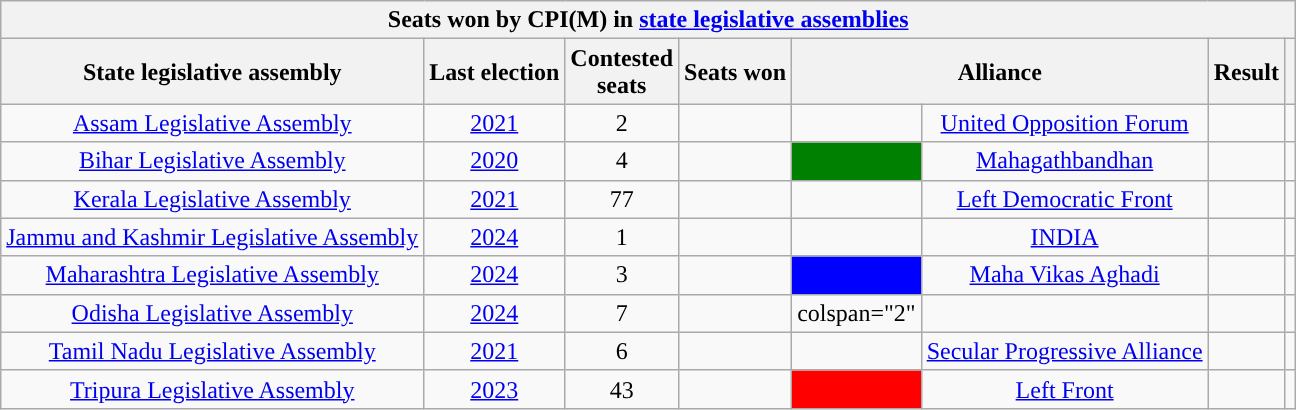<table class="wikitable"style="text-align:center;">
<tr>
<th colspan="8" Style="background-color:">Seats won by CPI(M) in <a href='#'>state legislative assemblies</a></th>
</tr>
<tr>
<th>State legislative assembly</th>
<th>Last election</th>
<th>Contested<br>seats</th>
<th>Seats won</th>
<th colspan="2">Alliance</th>
<th>Result</th>
<th></th>
</tr>
<tr>
<td><a href='#'>Assam Legislative Assembly</a></td>
<td><a href='#'>2021</a></td>
<td>2</td>
<td></td>
<td style="background:"></td>
<td><a href='#'>United Opposition Forum</a></td>
<td></td>
<td></td>
</tr>
<tr>
<td><a href='#'>Bihar Legislative Assembly</a></td>
<td><a href='#'>2020</a></td>
<td>4</td>
<td></td>
<td style="background:green;"></td>
<td><a href='#'>Mahagathbandhan</a></td>
<td></td>
<td></td>
</tr>
<tr>
<td><a href='#'>Kerala Legislative Assembly</a></td>
<td><a href='#'>2021</a></td>
<td>77</td>
<td></td>
<td style="background-color: "></td>
<td><a href='#'>Left Democratic Front</a></td>
<td></td>
<td></td>
</tr>
<tr>
<td><a href='#'>Jammu and Kashmir Legislative Assembly</a></td>
<td><a href='#'>2024</a></td>
<td>1</td>
<td></td>
<td style="background-color: "></td>
<td><a href='#'>INDIA</a></td>
<td></td>
<td></td>
</tr>
<tr>
<td><a href='#'>Maharashtra Legislative Assembly</a></td>
<td><a href='#'>2024</a></td>
<td>3</td>
<td></td>
<td style="background:blue;"></td>
<td><a href='#'>Maha Vikas Aghadi</a></td>
<td></td>
<td></td>
</tr>
<tr>
<td><a href='#'>Odisha Legislative Assembly</a></td>
<td><a href='#'>2024</a></td>
<td>7</td>
<td></td>
<td>colspan="2" </td>
<td></td>
<td></td>
</tr>
<tr>
<td><a href='#'>Tamil Nadu Legislative Assembly</a></td>
<td><a href='#'>2021</a></td>
<td>6</td>
<td></td>
<td style="background:"></td>
<td><a href='#'>Secular Progressive Alliance</a></td>
<td></td>
<td></td>
</tr>
<tr>
<td><a href='#'>Tripura Legislative Assembly</a></td>
<td><a href='#'>2023</a></td>
<td>43</td>
<td></td>
<td style="background:#f00;"></td>
<td><a href='#'>Left Front</a></td>
<td></td>
<td></td>
</tr>
</table>
